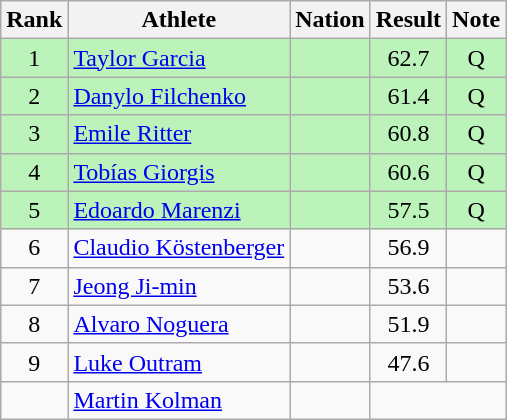<table class="wikitable sortable" style="text-align:center">
<tr>
<th>Rank</th>
<th>Athlete</th>
<th>Nation</th>
<th>Result</th>
<th>Note</th>
</tr>
<tr bgcolor=bbf3bb>
<td>1</td>
<td align=left><a href='#'>Taylor Garcia</a></td>
<td align=left></td>
<td>62.7</td>
<td>Q</td>
</tr>
<tr bgcolor=bbf3bb>
<td>2</td>
<td align=left><a href='#'>Danylo Filchenko</a></td>
<td align=left></td>
<td>61.4</td>
<td>Q</td>
</tr>
<tr bgcolor=bbf3bb>
<td>3</td>
<td align=left><a href='#'>Emile Ritter</a></td>
<td align=left></td>
<td>60.8</td>
<td>Q</td>
</tr>
<tr bgcolor=bbf3bb>
<td>4</td>
<td align=left><a href='#'>Tobías Giorgis</a></td>
<td align=left></td>
<td>60.6</td>
<td>Q</td>
</tr>
<tr bgcolor=bbf3bb>
<td>5</td>
<td align=left><a href='#'>Edoardo Marenzi</a></td>
<td align=left></td>
<td>57.5</td>
<td>Q</td>
</tr>
<tr>
<td>6</td>
<td align=left><a href='#'>Claudio Köstenberger</a></td>
<td align=left></td>
<td>56.9</td>
<td></td>
</tr>
<tr>
<td>7</td>
<td align=left><a href='#'>Jeong Ji-min</a></td>
<td align=left></td>
<td>53.6</td>
<td></td>
</tr>
<tr>
<td>8</td>
<td align=left><a href='#'>Alvaro Noguera</a></td>
<td align=left></td>
<td>51.9</td>
<td></td>
</tr>
<tr>
<td>9</td>
<td align=left><a href='#'>Luke Outram</a></td>
<td align=left></td>
<td>47.6</td>
<td></td>
</tr>
<tr>
<td></td>
<td align=left><a href='#'>Martin Kolman</a></td>
<td align=left></td>
<td colspan=2></td>
</tr>
</table>
